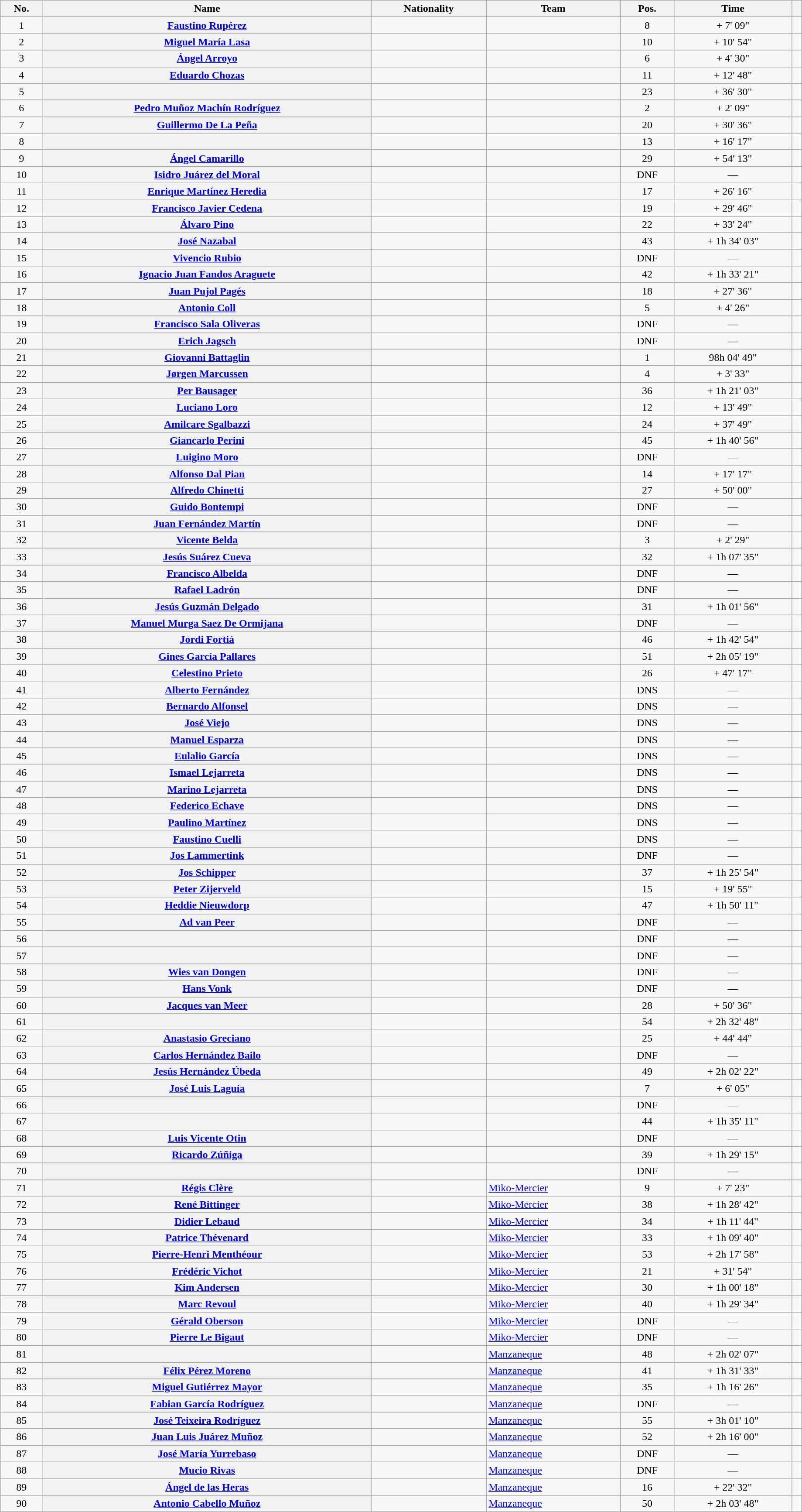<table class="wikitable plainrowheaders sortable" style="width:97%">
<tr>
<th scope="col">No.</th>
<th scope="col">Name</th>
<th scope="col">Nationality</th>
<th scope="col">Team</th>
<th scope="col" data-sort-type="number">Pos.</th>
<th scope="col" data-sort-type="number">Time</th>
<th scope="col" class="unsortable"></th>
</tr>
<tr>
<td style="text-align:center;">1</td>
<th scope="row"><a href='#'>Faustino Rupérez</a></th>
<td></td>
<td></td>
<td style="text-align:center;">8</td>
<td style="text-align:center;" data-sort-value="8">+ 7' 09"</td>
<td style="text-align:center;"></td>
</tr>
<tr>
<td style="text-align:center;">2</td>
<th scope="row"><a href='#'>Miguel María Lasa</a></th>
<td></td>
<td></td>
<td style="text-align:center;">10</td>
<td style="text-align:center;" data-sort-value="10">+ 10' 54"</td>
<td style="text-align:center;"></td>
</tr>
<tr>
<td style="text-align:center;">3</td>
<th scope="row"><a href='#'>Ángel Arroyo</a></th>
<td></td>
<td></td>
<td style="text-align:center;">6</td>
<td style="text-align:center;" data-sort-value="6">+ 4' 30"</td>
<td style="text-align:center;"></td>
</tr>
<tr>
<td style="text-align:center;">4</td>
<th scope="row"><a href='#'>Eduardo Chozas</a></th>
<td></td>
<td></td>
<td style="text-align:center;">11</td>
<td style="text-align:center;" data-sort-value="11">+ 12' 48"</td>
<td style="text-align:center;"></td>
</tr>
<tr>
<td style="text-align:center;">5</td>
<th scope="row"></th>
<td></td>
<td></td>
<td style="text-align:center;">23</td>
<td style="text-align:center;" data-sort-value="23">+ 36' 30"</td>
<td style="text-align:center;"></td>
</tr>
<tr>
<td style="text-align:center;">6</td>
<th scope="row"><a href='#'>Pedro Muñoz Machín Rodríguez</a></th>
<td></td>
<td></td>
<td style="text-align:center;">2</td>
<td style="text-align:center;" data-sort-value="2">+ 2' 09"</td>
<td style="text-align:center;"></td>
</tr>
<tr>
<td style="text-align:center;">7</td>
<th scope="row"><a href='#'>Guillermo De La Peña</a></th>
<td></td>
<td></td>
<td style="text-align:center;">20</td>
<td style="text-align:center;" data-sort-value="20">+ 30' 36"</td>
<td style="text-align:center;"></td>
</tr>
<tr>
<td style="text-align:center;">8</td>
<th scope="row"></th>
<td></td>
<td></td>
<td style="text-align:center;">13</td>
<td style="text-align:center;" data-sort-value="13">+ 16' 17"</td>
<td style="text-align:center;"></td>
</tr>
<tr>
<td style="text-align:center;">9</td>
<th scope="row"><a href='#'>Ángel Camarillo</a></th>
<td></td>
<td></td>
<td style="text-align:center;">29</td>
<td style="text-align:center;" data-sort-value="29">+ 54' 13"</td>
<td style="text-align:center;"></td>
</tr>
<tr>
<td style="text-align:center;">10</td>
<th scope="row"><a href='#'>Isidro Juárez del Moral</a></th>
<td></td>
<td></td>
<td style="text-align:center;" data-sort-value="56">DNF</td>
<td style="text-align:center;" data-sort-value="56">—</td>
<td style="text-align:center;"></td>
</tr>
<tr>
<td style="text-align:center;">11</td>
<th scope="row"><a href='#'>Enrique Martínez Heredia</a></th>
<td></td>
<td></td>
<td style="text-align:center;">17</td>
<td style="text-align:center;" data-sort-value="17">+ 26' 16"</td>
<td style="text-align:center;"></td>
</tr>
<tr>
<td style="text-align:center;">12</td>
<th scope="row"><a href='#'>Francisco Javier Cedena</a></th>
<td></td>
<td></td>
<td style="text-align:center;">19</td>
<td style="text-align:center;" data-sort-value="19">+ 29' 46"</td>
<td style="text-align:center;"></td>
</tr>
<tr>
<td style="text-align:center;">13</td>
<th scope="row"><a href='#'>Álvaro Pino</a></th>
<td></td>
<td></td>
<td style="text-align:center;">22</td>
<td style="text-align:center;" data-sort-value="22">+ 33' 24"</td>
<td style="text-align:center;"></td>
</tr>
<tr>
<td style="text-align:center;">14</td>
<th scope="row"><a href='#'>José Nazabal</a></th>
<td></td>
<td></td>
<td style="text-align:center;">43</td>
<td style="text-align:center;" data-sort-value="43">+ 1h 34' 03"</td>
<td style="text-align:center;"></td>
</tr>
<tr>
<td style="text-align:center;">15</td>
<th scope="row"><a href='#'>Vivencio Rubio</a></th>
<td></td>
<td></td>
<td style="text-align:center;" data-sort-value="56">DNF</td>
<td style="text-align:center;" data-sort-value="56">—</td>
<td style="text-align:center;"></td>
</tr>
<tr>
<td style="text-align:center;">16</td>
<th scope="row"><a href='#'>Ignacio Juan Fandos Araguete</a></th>
<td></td>
<td></td>
<td style="text-align:center;">42</td>
<td style="text-align:center;" data-sort-value="42">+ 1h 33' 21"</td>
<td style="text-align:center;"></td>
</tr>
<tr>
<td style="text-align:center;">17</td>
<th scope="row"><a href='#'>Juan Pujol Pagés</a></th>
<td></td>
<td></td>
<td style="text-align:center;">18</td>
<td style="text-align:center;" data-sort-value="18">+ 27' 36"</td>
<td style="text-align:center;"></td>
</tr>
<tr>
<td style="text-align:center;">18</td>
<th scope="row"><a href='#'>Antonio Coll</a></th>
<td></td>
<td></td>
<td style="text-align:center;">5</td>
<td style="text-align:center;" data-sort-value="5">+ 4' 26"</td>
<td style="text-align:center;"></td>
</tr>
<tr>
<td style="text-align:center;">19</td>
<th scope="row"><a href='#'>Francisco Sala Oliveras</a></th>
<td></td>
<td></td>
<td style="text-align:center;" data-sort-value="56">DNF</td>
<td style="text-align:center;" data-sort-value="56">—</td>
<td style="text-align:center;"></td>
</tr>
<tr>
<td style="text-align:center;">20</td>
<th scope="row"><a href='#'>Erich Jagsch</a></th>
<td></td>
<td></td>
<td style="text-align:center;" data-sort-value="56">DNF</td>
<td style="text-align:center;" data-sort-value="56">—</td>
<td style="text-align:center;"></td>
</tr>
<tr>
<td style="text-align:center;">21</td>
<th scope="row"><a href='#'>Giovanni Battaglin</a></th>
<td></td>
<td></td>
<td style="text-align:center;">1</td>
<td style="text-align:center;" data-sort-value="1">98h 04' 49"</td>
<td style="text-align:center;"></td>
</tr>
<tr>
<td style="text-align:center;">22</td>
<th scope="row"><a href='#'>Jørgen Marcussen</a></th>
<td></td>
<td></td>
<td style="text-align:center;">4</td>
<td style="text-align:center;" data-sort-value="4">+ 3' 33"</td>
<td style="text-align:center;"></td>
</tr>
<tr>
<td style="text-align:center;">23</td>
<th scope="row"><a href='#'>Per Bausager</a></th>
<td></td>
<td></td>
<td style="text-align:center;">36</td>
<td style="text-align:center;" data-sort-value="36">+ 1h 21' 03"</td>
<td style="text-align:center;"></td>
</tr>
<tr>
<td style="text-align:center;">24</td>
<th scope="row"><a href='#'>Luciano Loro</a></th>
<td></td>
<td></td>
<td style="text-align:center;">12</td>
<td style="text-align:center;"  data-sort-value="12">+ 13' 49"</td>
<td style="text-align:center;"></td>
</tr>
<tr>
<td style="text-align:center;">25</td>
<th scope="row"><a href='#'>Amilcare Sgalbazzi</a></th>
<td></td>
<td></td>
<td style="text-align:center;">24</td>
<td style="text-align:center;" data-sort-value="24">+ 37' 49"</td>
<td style="text-align:center;"></td>
</tr>
<tr>
<td style="text-align:center;">26</td>
<th scope="row"><a href='#'>Giancarlo Perini</a></th>
<td></td>
<td></td>
<td style="text-align:center;">45</td>
<td style="text-align:center;" data-sort-value="45">+ 1h 40' 56"</td>
<td style="text-align:center;"></td>
</tr>
<tr>
<td style="text-align:center;">27</td>
<th scope="row"><a href='#'>Luigino Moro</a></th>
<td></td>
<td></td>
<td style="text-align:center;" data-sort-value="56">DNF</td>
<td style="text-align:center;" data-sort-value="56">—</td>
<td style="text-align:center;"></td>
</tr>
<tr>
<td style="text-align:center;">28</td>
<th scope="row"><a href='#'>Alfonso Dal Pian</a></th>
<td></td>
<td></td>
<td style="text-align:center;">14</td>
<td style="text-align:center;" data-sort-value="14">+ 17' 17"</td>
<td style="text-align:center;"></td>
</tr>
<tr>
<td style="text-align:center;">29</td>
<th scope="row"><a href='#'>Alfredo Chinetti</a></th>
<td></td>
<td></td>
<td style="text-align:center;">27</td>
<td style="text-align:center;" data-sort-value="27">+ 50' 00"</td>
<td style="text-align:center;"></td>
</tr>
<tr>
<td style="text-align:center;">30</td>
<th scope="row"><a href='#'>Guido Bontempi</a></th>
<td></td>
<td></td>
<td style="text-align:center;" data-sort-value="56">DNF</td>
<td style="text-align:center;" data-sort-value="56">—</td>
<td style="text-align:center;"></td>
</tr>
<tr>
<td style="text-align:center;">31</td>
<th scope="row"><a href='#'>Juan Fernández Martín</a></th>
<td></td>
<td></td>
<td style="text-align:center;" data-sort-value="56">DNF</td>
<td style="text-align:center;" data-sort-value="56">—</td>
<td style="text-align:center;"></td>
</tr>
<tr>
<td style="text-align:center;">32</td>
<th scope="row"><a href='#'>Vicente Belda</a></th>
<td></td>
<td></td>
<td style="text-align:center;">3</td>
<td style="text-align:center;" data-sort-value="3">+ 2' 29"</td>
<td style="text-align:center;"></td>
</tr>
<tr>
<td style="text-align:center;">33</td>
<th scope="row"><a href='#'>Jesús Suárez Cueva</a></th>
<td></td>
<td></td>
<td style="text-align:center;">32</td>
<td style="text-align:center;" data-sort-value="32">+ 1h 07' 35"</td>
<td style="text-align:center;"></td>
</tr>
<tr>
<td style="text-align:center;">34</td>
<th scope="row"><a href='#'>Francisco Albelda</a></th>
<td></td>
<td></td>
<td style="text-align:center;" data-sort-value="56">DNF</td>
<td style="text-align:center;" data-sort-value="56">—</td>
<td style="text-align:center;"></td>
</tr>
<tr>
<td style="text-align:center;">35</td>
<th scope="row"><a href='#'>Rafael Ladrón</a></th>
<td></td>
<td></td>
<td style="text-align:center;" data-sort-value="56">DNF</td>
<td style="text-align:center;" data-sort-value="56">—</td>
<td style="text-align:center;"></td>
</tr>
<tr>
<td style="text-align:center;">36</td>
<th scope="row"><a href='#'>Jesús Guzmán Delgado</a></th>
<td></td>
<td></td>
<td style="text-align:center;">31</td>
<td style="text-align:center;" data-sort-value="31">+ 1h 01' 56"</td>
<td style="text-align:center;"></td>
</tr>
<tr>
<td style="text-align:center;">37</td>
<th scope="row"><a href='#'>Manuel Murga Saez De Ormijana</a></th>
<td></td>
<td></td>
<td style="text-align:center;" data-sort-value="56">DNF</td>
<td style="text-align:center;" data-sort-value="56">—</td>
<td style="text-align:center;"></td>
</tr>
<tr>
<td style="text-align:center;">38</td>
<th scope="row"><a href='#'>Jordi Fortià</a></th>
<td></td>
<td></td>
<td style="text-align:center;">46</td>
<td style="text-align:center;" data-sort-value="46">+ 1h 42' 54"</td>
<td style="text-align:center;"></td>
</tr>
<tr>
<td style="text-align:center;">39</td>
<th scope="row"><a href='#'>Gines García Pallares</a></th>
<td></td>
<td></td>
<td style="text-align:center;">51</td>
<td style="text-align:center;" data-sort-value="51">+ 2h 05' 19"</td>
<td style="text-align:center;"></td>
</tr>
<tr>
<td style="text-align:center;">40</td>
<th scope="row"><a href='#'>Celestino Prieto</a></th>
<td></td>
<td></td>
<td style="text-align:center;">26</td>
<td style="text-align:center;" data-sort-value="26">+ 47' 17"</td>
<td style="text-align:center;"></td>
</tr>
<tr>
<td style="text-align:center;">41</td>
<th scope="row"><a href='#'>Alberto Fernández</a></th>
<td></td>
<td></td>
<td style="text-align:center;" data-sort-value="56">DNS</td>
<td style="text-align:center;" data-sort-value="56">—</td>
<td style="text-align:center;"></td>
</tr>
<tr>
<td style="text-align:center;">42</td>
<th scope="row"><a href='#'>Bernardo Alfonsel</a></th>
<td></td>
<td></td>
<td style="text-align:center;" data-sort-value="56">DNS</td>
<td style="text-align:center;" data-sort-value="56">—</td>
<td style="text-align:center;"></td>
</tr>
<tr>
<td style="text-align:center;">43</td>
<th scope="row"><a href='#'>José Viejo</a></th>
<td></td>
<td></td>
<td style="text-align:center;" data-sort-value="56">DNS</td>
<td style="text-align:center;" data-sort-value="56">—</td>
<td style="text-align:center;"></td>
</tr>
<tr>
<td style="text-align:center;">44</td>
<th scope="row"><a href='#'>Manuel Esparza</a></th>
<td></td>
<td></td>
<td style="text-align:center;" data-sort-value="56">DNS</td>
<td style="text-align:center;" data-sort-value="56">—</td>
<td style="text-align:center;"></td>
</tr>
<tr>
<td style="text-align:center;">45</td>
<th scope="row"><a href='#'>Eulalio García</a></th>
<td></td>
<td></td>
<td style="text-align:center;" data-sort-value="56">DNS</td>
<td style="text-align:center;" data-sort-value="56">—</td>
<td style="text-align:center;"></td>
</tr>
<tr>
<td style="text-align:center;">46</td>
<th scope="row"><a href='#'>Ismael Lejarreta</a></th>
<td></td>
<td></td>
<td style="text-align:center;" data-sort-value="56">DNS</td>
<td style="text-align:center;" data-sort-value="56">—</td>
<td style="text-align:center;"></td>
</tr>
<tr>
<td style="text-align:center;">47</td>
<th scope="row"><a href='#'>Marino Lejarreta</a></th>
<td></td>
<td></td>
<td style="text-align:center;" data-sort-value="56">DNS</td>
<td style="text-align:center;" data-sort-value="56">—</td>
<td style="text-align:center;"></td>
</tr>
<tr>
<td style="text-align:center;">48</td>
<th scope="row"><a href='#'>Federico Echave</a></th>
<td></td>
<td></td>
<td style="text-align:center;" data-sort-value="56">DNS</td>
<td style="text-align:center;" data-sort-value="56">—</td>
<td style="text-align:center;"></td>
</tr>
<tr>
<td style="text-align:center;">49</td>
<th scope="row"><a href='#'>Paulino Martínez</a></th>
<td></td>
<td></td>
<td style="text-align:center;" data-sort-value="56">DNS</td>
<td style="text-align:center;" data-sort-value="56">—</td>
<td style="text-align:center;"></td>
</tr>
<tr>
<td style="text-align:center;">50</td>
<th scope="row"><a href='#'>Faustino Cuelli</a></th>
<td></td>
<td></td>
<td style="text-align:center;" data-sort-value="56">DNS</td>
<td style="text-align:center;" data-sort-value="56">—</td>
<td style="text-align:center;"></td>
</tr>
<tr>
<td style="text-align:center;">51</td>
<th scope="row"><a href='#'>Jos Lammertink</a></th>
<td></td>
<td></td>
<td style="text-align:center;" data-sort-value="56">DNF</td>
<td style="text-align:center;" data-sort-value="56">—</td>
<td style="text-align:center;"></td>
</tr>
<tr>
<td style="text-align:center;">52</td>
<th scope="row"><a href='#'>Jos Schipper</a></th>
<td></td>
<td></td>
<td style="text-align:center;">37</td>
<td style="text-align:center;" data-sort-value="37">+ 1h 25' 54"</td>
<td style="text-align:center;"></td>
</tr>
<tr>
<td style="text-align:center;">53</td>
<th scope="row"><a href='#'>Peter Zijerveld</a></th>
<td></td>
<td></td>
<td style="text-align:center;">15</td>
<td style="text-align:center;" data-sort-value="15">+ 19' 55"</td>
<td style="text-align:center;"></td>
</tr>
<tr>
<td style="text-align:center;">54</td>
<th scope="row"><a href='#'>Heddie Nieuwdorp</a></th>
<td></td>
<td></td>
<td style="text-align:center;">47</td>
<td style="text-align:center;" data-sort-value="47">+ 1h 50' 11"</td>
<td style="text-align:center;"></td>
</tr>
<tr>
<td style="text-align:center;">55</td>
<th scope="row"><a href='#'>Ad van Peer</a></th>
<td></td>
<td></td>
<td style="text-align:center;" data-sort-value="56">DNF</td>
<td style="text-align:center;" data-sort-value="56">—</td>
<td style="text-align:center;"></td>
</tr>
<tr>
<td style="text-align:center;">56</td>
<th scope="row"></th>
<td></td>
<td></td>
<td style="text-align:center;" data-sort-value="56">DNF</td>
<td style="text-align:center;" data-sort-value="56">—</td>
<td style="text-align:center;"></td>
</tr>
<tr>
<td style="text-align:center;">57</td>
<th scope="row"></th>
<td></td>
<td></td>
<td style="text-align:center;" data-sort-value="56">DNF</td>
<td style="text-align:center;" data-sort-value="56">—</td>
<td style="text-align:center;"></td>
</tr>
<tr>
<td style="text-align:center;">58</td>
<th scope="row"><a href='#'>Wies van Dongen</a></th>
<td></td>
<td></td>
<td style="text-align:center;" data-sort-value="56">DNF</td>
<td style="text-align:center;" data-sort-value="56">—</td>
<td style="text-align:center;"></td>
</tr>
<tr>
<td style="text-align:center;">59</td>
<th scope="row"><a href='#'>Hans Vonk</a></th>
<td></td>
<td></td>
<td style="text-align:center;" data-sort-value="56">DNF</td>
<td style="text-align:center;" data-sort-value="56">—</td>
<td style="text-align:center;"></td>
</tr>
<tr>
<td style="text-align:center;">60</td>
<th scope="row"><a href='#'>Jacques van Meer</a></th>
<td></td>
<td></td>
<td style="text-align:center;">28</td>
<td style="text-align:center;" data-sort-value="28">+ 50' 36"</td>
<td style="text-align:center;"></td>
</tr>
<tr>
<td style="text-align:center;">61</td>
<th scope="row"></th>
<td></td>
<td></td>
<td style="text-align:center;">54</td>
<td style="text-align:center;" data-sort-value="54">+ 2h 32' 48"</td>
<td style="text-align:center;"></td>
</tr>
<tr>
<td style="text-align:center;">62</td>
<th scope="row"><a href='#'>Anastasio Greciano</a></th>
<td></td>
<td></td>
<td style="text-align:center;">25</td>
<td style="text-align:center;" data-sort-value="25">+ 44' 44"</td>
<td style="text-align:center;"></td>
</tr>
<tr>
<td style="text-align:center;">63</td>
<th scope="row"><a href='#'>Carlos Hernández Bailo</a></th>
<td></td>
<td></td>
<td style="text-align:center;" data-sort-value="56">DNF</td>
<td style="text-align:center;" data-sort-value="56">—</td>
<td style="text-align:center;"></td>
</tr>
<tr>
<td style="text-align:center;">64</td>
<th scope="row"><a href='#'>Jesús Hernández Úbeda</a></th>
<td></td>
<td></td>
<td style="text-align:center;">49</td>
<td style="text-align:center;" data-sort-value="49">+ 2h 02' 22"</td>
<td style="text-align:center;"></td>
</tr>
<tr>
<td style="text-align:center;">65</td>
<th scope="row"><a href='#'>José Luis Laguía</a></th>
<td></td>
<td></td>
<td style="text-align:center;">7</td>
<td style="text-align:center;" data-sort-value="7">+ 6' 05"</td>
<td style="text-align:center;"></td>
</tr>
<tr>
<td style="text-align:center;">66</td>
<th scope="row"></th>
<td></td>
<td></td>
<td style="text-align:center;" data-sort-value="56">DNF</td>
<td style="text-align:center;" data-sort-value="56">—</td>
<td style="text-align:center;"></td>
</tr>
<tr>
<td style="text-align:center;">67</td>
<th scope="row"></th>
<td></td>
<td></td>
<td style="text-align:center;">44</td>
<td style="text-align:center;" data-sort-value="44">+ 1h 35' 11"</td>
<td style="text-align:center;"></td>
</tr>
<tr>
<td style="text-align:center;">68</td>
<th scope="row"><a href='#'>Luis Vicente Otin</a></th>
<td></td>
<td></td>
<td style="text-align:center;" data-sort-value="56">DNF</td>
<td style="text-align:center;" data-sort-value="56">—</td>
<td style="text-align:center;"></td>
</tr>
<tr>
<td style="text-align:center;">69</td>
<th scope="row"><a href='#'>Ricardo Zúñiga</a></th>
<td></td>
<td></td>
<td style="text-align:center;">39</td>
<td style="text-align:center;" data-sort-value="39">+ 1h 29' 15"</td>
<td style="text-align:center;"></td>
</tr>
<tr>
<td style="text-align:center;">70</td>
<th scope="row"></th>
<td></td>
<td></td>
<td style="text-align:center;" data-sort-value="56">DNF</td>
<td style="text-align:center;" data-sort-value="56">—</td>
<td style="text-align:center;"></td>
</tr>
<tr>
<td style="text-align:center;">71</td>
<th scope="row"><a href='#'>Régis Clère</a></th>
<td></td>
<td><a href='#'>Miko-Mercier</a></td>
<td style="text-align:center;">9</td>
<td style="text-align:center;" data-sort-value="9">+ 7' 23"</td>
<td style="text-align:center;"></td>
</tr>
<tr>
<td style="text-align:center;">72</td>
<th scope="row"><a href='#'>René Bittinger</a></th>
<td></td>
<td><a href='#'>Miko-Mercier</a></td>
<td style="text-align:center;">38</td>
<td style="text-align:center;" data-sort-value="38">+ 1h 28' 42"</td>
<td style="text-align:center;"></td>
</tr>
<tr>
<td style="text-align:center;">73</td>
<th scope="row"><a href='#'>Didier Lebaud</a></th>
<td></td>
<td><a href='#'>Miko-Mercier</a></td>
<td style="text-align:center;">34</td>
<td style="text-align:center;" data-sort-value="34">+ 1h 11' 44"</td>
<td style="text-align:center;"></td>
</tr>
<tr>
<td style="text-align:center;">74</td>
<th scope="row"><a href='#'>Patrice Thévenard</a></th>
<td></td>
<td><a href='#'>Miko-Mercier</a></td>
<td style="text-align:center;">33</td>
<td style="text-align:center;" data-sort-value="33">+ 1h 09' 40"</td>
<td style="text-align:center;"></td>
</tr>
<tr>
<td style="text-align:center;">75</td>
<th scope="row"><a href='#'>Pierre-Henri Menthéour</a></th>
<td></td>
<td><a href='#'>Miko-Mercier</a></td>
<td style="text-align:center;">53</td>
<td style="text-align:center;" data-sort-value="53">+ 2h 17' 58"</td>
<td style="text-align:center;"></td>
</tr>
<tr>
<td style="text-align:center;">76</td>
<th scope="row"><a href='#'>Frédéric Vichot</a></th>
<td></td>
<td><a href='#'>Miko-Mercier</a></td>
<td style="text-align:center;">21</td>
<td style="text-align:center;" data-sort-value="21">+ 31' 54"</td>
<td style="text-align:center;"></td>
</tr>
<tr>
<td style="text-align:center;">77</td>
<th scope="row"><a href='#'>Kim Andersen</a></th>
<td></td>
<td><a href='#'>Miko-Mercier</a></td>
<td style="text-align:center;">30</td>
<td style="text-align:center;" data-sort-value="30">+ 1h 00' 18"</td>
<td style="text-align:center;"></td>
</tr>
<tr>
<td style="text-align:center;">78</td>
<th scope="row"><a href='#'>Marc Revoul</a></th>
<td></td>
<td><a href='#'>Miko-Mercier</a></td>
<td style="text-align:center;">40</td>
<td style="text-align:center;" data-sort-value="40">+ 1h 29' 34"</td>
<td style="text-align:center;"></td>
</tr>
<tr>
<td style="text-align:center;">79</td>
<th scope="row"><a href='#'>Gérald Oberson</a></th>
<td></td>
<td><a href='#'>Miko-Mercier</a></td>
<td style="text-align:center;" data-sort-value="56">DNF</td>
<td style="text-align:center;" data-sort-value="56">—</td>
<td style="text-align:center;"></td>
</tr>
<tr>
<td style="text-align:center;">80</td>
<th scope="row"><a href='#'>Pierre Le Bigaut</a></th>
<td></td>
<td><a href='#'>Miko-Mercier</a></td>
<td style="text-align:center;" data-sort-value="56">DNF</td>
<td style="text-align:center;" data-sort-value="56">—</td>
<td style="text-align:center;"></td>
</tr>
<tr>
<td style="text-align:center;">81</td>
<th scope="row"></th>
<td></td>
<td><a href='#'>Manzaneque</a></td>
<td style="text-align:center;">48</td>
<td style="text-align:center;" data-sort-value="48">+ 2h 02' 07"</td>
<td style="text-align:center;"></td>
</tr>
<tr>
<td style="text-align:center;">82</td>
<th scope="row"><a href='#'>Félix Pérez Moreno</a></th>
<td></td>
<td><a href='#'>Manzaneque</a></td>
<td style="text-align:center;">41</td>
<td style="text-align:center;" data-sort-value="41">+ 1h 31' 33"</td>
<td style="text-align:center;"></td>
</tr>
<tr>
<td style="text-align:center;">83</td>
<th scope="row"><a href='#'>Miguel Gutiérrez Mayor</a></th>
<td></td>
<td><a href='#'>Manzaneque</a></td>
<td style="text-align:center;">35</td>
<td style="text-align:center;" data-sort-value="35">+ 1h 16' 26"</td>
<td style="text-align:center;"></td>
</tr>
<tr>
<td style="text-align:center;">84</td>
<th scope="row"><a href='#'>Fabian García Rodríguez</a></th>
<td></td>
<td><a href='#'>Manzaneque</a></td>
<td style="text-align:center;" data-sort-value="56">DNF</td>
<td style="text-align:center;" data-sort-value="56">—</td>
<td style="text-align:center;"></td>
</tr>
<tr>
<td style="text-align:center;">85</td>
<th scope="row"><a href='#'>José Teixeira Rodríguez</a></th>
<td></td>
<td><a href='#'>Manzaneque</a></td>
<td style="text-align:center;">55</td>
<td style="text-align:center;" data-sort-value="55">+ 3h 01' 10"</td>
<td style="text-align:center;"></td>
</tr>
<tr>
<td style="text-align:center;">86</td>
<th scope="row"><a href='#'>Juan Luis Juárez Muñoz</a></th>
<td></td>
<td><a href='#'>Manzaneque</a></td>
<td style="text-align:center;">52</td>
<td style="text-align:center;" data-sort-value="52">+ 2h 16' 00"</td>
<td style="text-align:center;"></td>
</tr>
<tr>
<td style="text-align:center;">87</td>
<th scope="row"><a href='#'>José María Yurrebaso</a></th>
<td></td>
<td><a href='#'>Manzaneque</a></td>
<td style="text-align:center;" data-sort-value="56">DNF</td>
<td style="text-align:center;" data-sort-value="56">—</td>
<td style="text-align:center;"></td>
</tr>
<tr>
<td style="text-align:center;">88</td>
<th scope="row"><a href='#'>Mucio Rivas</a></th>
<td></td>
<td><a href='#'>Manzaneque</a></td>
<td style="text-align:center;" data-sort-value="56">DNF</td>
<td style="text-align:center;" data-sort-value="56">—</td>
<td style="text-align:center;"></td>
</tr>
<tr>
<td style="text-align:center;">89</td>
<th scope="row"><a href='#'>Ángel de las Heras</a></th>
<td></td>
<td><a href='#'>Manzaneque</a></td>
<td style="text-align:center;">16</td>
<td style="text-align:center;" data-sort-value="16">+ 22' 32"</td>
<td style="text-align:center;"></td>
</tr>
<tr>
<td style="text-align:center;">90</td>
<th scope="row"><a href='#'>Antonio Cabello Muñoz</a></th>
<td></td>
<td><a href='#'>Manzaneque</a></td>
<td style="text-align:center;">50</td>
<td style="text-align:center;" data-sort-value="50">+ 2h 03' 48"</td>
<td style="text-align:center;"></td>
</tr>
</table>
